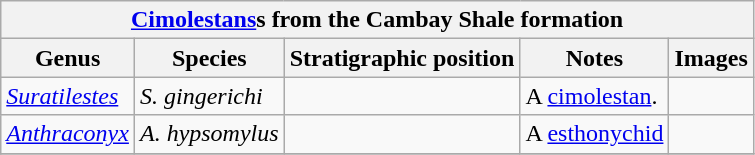<table class="wikitable" align="center">
<tr>
<th colspan="7" align="center"><strong><a href='#'>Cimolestans</a>s from the Cambay Shale formation</strong></th>
</tr>
<tr>
<th>Genus</th>
<th>Species</th>
<th>Stratigraphic position</th>
<th>Notes</th>
<th>Images</th>
</tr>
<tr>
<td><em><a href='#'>Suratilestes</a></em></td>
<td><em>S. gingerichi</em></td>
<td></td>
<td>A <a href='#'>cimolestan</a>.</td>
<td></td>
</tr>
<tr>
<td><em><a href='#'>Anthraconyx</a></em></td>
<td><em>A. hypsomylus</em></td>
<td></td>
<td>A <a href='#'>esthonychid</a></td>
<td></td>
</tr>
<tr>
</tr>
</table>
